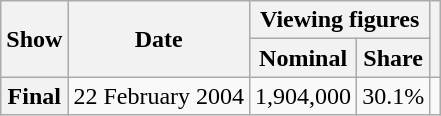<table class="wikitable plainrowheaders sortable" style="text-align:center">
<tr>
<th rowspan="2">Show</th>
<th rowspan="2">Date</th>
<th colspan="2">Viewing figures</th>
<th rowspan="2"></th>
</tr>
<tr>
<th scope="col">Nominal</th>
<th>Share</th>
</tr>
<tr>
<th scope="row">Final</th>
<td>22 February 2004</td>
<td>1,904,000</td>
<td>30.1%</td>
<td></td>
</tr>
</table>
